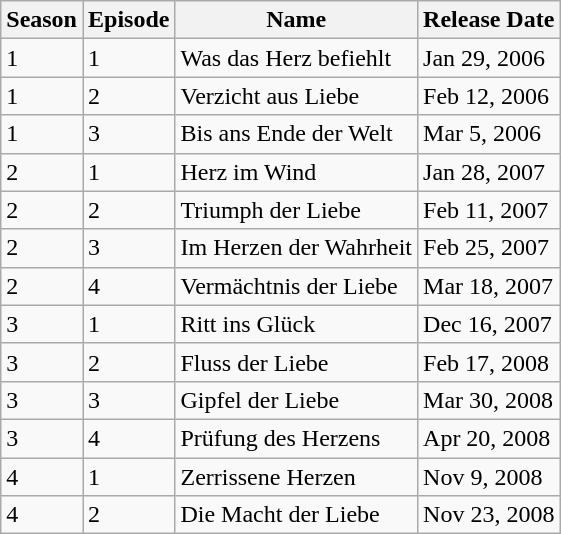<table class="wikitable plainrowheaders">
<tr>
<th scope="col">Season</th>
<th scope="col">Episode</th>
<th scope="col">Name</th>
<th scope="col">Release Date</th>
</tr>
<tr>
<td>1</td>
<td>1</td>
<td>Was das Herz befiehlt</td>
<td>Jan 29, 2006</td>
</tr>
<tr>
<td>1</td>
<td>2</td>
<td>Verzicht aus Liebe</td>
<td>Feb 12, 2006</td>
</tr>
<tr>
<td>1</td>
<td>3</td>
<td>Bis ans Ende der Welt</td>
<td>Mar 5, 2006</td>
</tr>
<tr>
<td>2</td>
<td>1</td>
<td>Herz im Wind</td>
<td>Jan 28, 2007</td>
</tr>
<tr>
<td>2</td>
<td>2</td>
<td>Triumph der Liebe</td>
<td>Feb 11, 2007</td>
</tr>
<tr>
<td>2</td>
<td>3</td>
<td>Im Herzen der Wahrheit</td>
<td>Feb 25, 2007</td>
</tr>
<tr>
<td>2</td>
<td>4</td>
<td>Vermächtnis der Liebe</td>
<td>Mar 18, 2007</td>
</tr>
<tr>
<td>3</td>
<td>1</td>
<td>Ritt ins Glück</td>
<td>Dec 16, 2007</td>
</tr>
<tr>
<td>3</td>
<td>2</td>
<td>Fluss der Liebe</td>
<td>Feb 17, 2008</td>
</tr>
<tr>
<td>3</td>
<td>3</td>
<td>Gipfel der Liebe</td>
<td>Mar 30, 2008</td>
</tr>
<tr>
<td>3</td>
<td>4</td>
<td>Prüfung des Herzens</td>
<td>Apr 20, 2008</td>
</tr>
<tr>
<td>4</td>
<td>1</td>
<td>Zerrissene Herzen</td>
<td>Nov 9, 2008</td>
</tr>
<tr>
<td>4</td>
<td>2</td>
<td>Die Macht der Liebe</td>
<td>Nov 23, 2008</td>
</tr>
</table>
